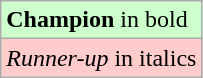<table class="wikitable">
<tr style="background:#cfc;">
<td><strong>Champion</strong> in bold</td>
</tr>
<tr style="background:#fcc;">
<td><em>Runner-up</em> in italics</td>
</tr>
</table>
